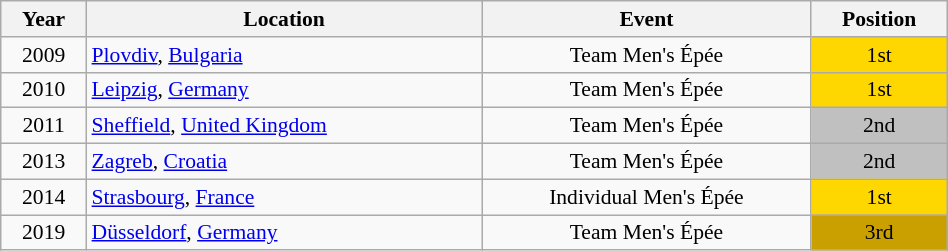<table class="wikitable" width="50%" style="font-size:90%; text-align:center;">
<tr>
<th>Year</th>
<th>Location</th>
<th>Event</th>
<th>Position</th>
</tr>
<tr>
<td rowspan="1">2009</td>
<td rowspan="1" align="left"> <a href='#'>Plovdiv</a>, <a href='#'>Bulgaria</a></td>
<td>Team Men's Épée</td>
<td bgcolor="gold">1st</td>
</tr>
<tr>
<td>2010</td>
<td rowspan="1" align="left"> <a href='#'>Leipzig</a>, <a href='#'>Germany</a></td>
<td>Team Men's Épée</td>
<td bgcolor="gold">1st</td>
</tr>
<tr>
<td>2011</td>
<td rowspan="1" align="left"> <a href='#'>Sheffield</a>, <a href='#'>United Kingdom</a></td>
<td>Team Men's Épée</td>
<td bgcolor="silver">2nd</td>
</tr>
<tr>
<td>2013</td>
<td rowspan="1" align="left"> <a href='#'>Zagreb</a>, <a href='#'>Croatia</a></td>
<td>Team Men's Épée</td>
<td bgcolor="silver">2nd</td>
</tr>
<tr>
<td rowspan="1">2014</td>
<td rowspan="1" align="left"> <a href='#'>Strasbourg</a>, <a href='#'>France</a></td>
<td>Individual Men's Épée</td>
<td bgcolor="gold">1st</td>
</tr>
<tr>
<td>2019</td>
<td rowspan="1" align="left"> <a href='#'>Düsseldorf</a>, <a href='#'>Germany</a></td>
<td>Team Men's Épée</td>
<td bgcolor="caramel">3rd</td>
</tr>
</table>
